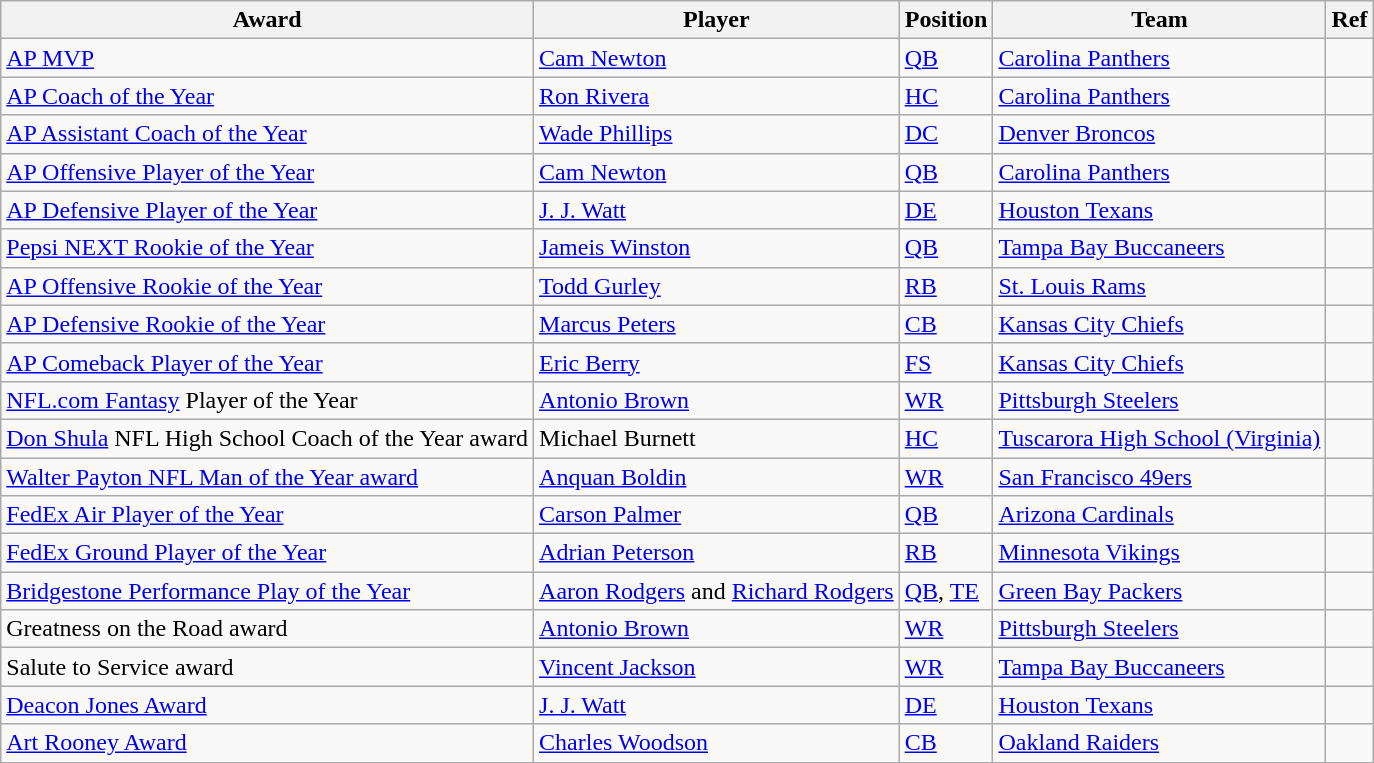<table class="wikitable sortable">
<tr>
<th>Award</th>
<th>Player</th>
<th>Position</th>
<th>Team</th>
<th>Ref</th>
</tr>
<tr>
<td><a href='#'>AP MVP</a></td>
<td><a href='#'>Cam Newton</a></td>
<td><a href='#'>QB</a></td>
<td><a href='#'>Carolina Panthers</a></td>
<td></td>
</tr>
<tr>
<td><a href='#'>AP Coach of the Year</a></td>
<td><a href='#'>Ron Rivera</a></td>
<td><a href='#'>HC</a></td>
<td><a href='#'>Carolina Panthers</a></td>
<td></td>
</tr>
<tr>
<td><a href='#'>AP Assistant Coach of the Year</a></td>
<td><a href='#'>Wade Phillips</a></td>
<td><a href='#'>DC</a></td>
<td><a href='#'>Denver Broncos</a></td>
<td></td>
</tr>
<tr>
<td><a href='#'>AP Offensive Player of the Year</a></td>
<td><a href='#'>Cam Newton</a></td>
<td><a href='#'>QB</a></td>
<td><a href='#'>Carolina Panthers</a></td>
<td></td>
</tr>
<tr>
<td><a href='#'>AP Defensive Player of the Year</a></td>
<td><a href='#'>J. J. Watt</a></td>
<td><a href='#'>DE</a></td>
<td><a href='#'>Houston Texans</a></td>
<td></td>
</tr>
<tr>
<td><a href='#'>Pepsi NEXT Rookie of the Year</a></td>
<td><a href='#'>Jameis Winston</a></td>
<td><a href='#'>QB</a></td>
<td><a href='#'>Tampa Bay Buccaneers</a></td>
<td></td>
</tr>
<tr>
<td><a href='#'>AP Offensive Rookie of the Year</a></td>
<td><a href='#'>Todd Gurley</a></td>
<td><a href='#'>RB</a></td>
<td><a href='#'>St. Louis Rams</a></td>
<td></td>
</tr>
<tr>
<td><a href='#'>AP Defensive Rookie of the Year</a></td>
<td><a href='#'>Marcus Peters</a></td>
<td><a href='#'>CB</a></td>
<td><a href='#'>Kansas City Chiefs</a></td>
<td></td>
</tr>
<tr>
<td><a href='#'>AP Comeback Player of the Year</a></td>
<td><a href='#'>Eric Berry</a></td>
<td><a href='#'>FS</a></td>
<td><a href='#'>Kansas City Chiefs</a></td>
<td></td>
</tr>
<tr>
<td><a href='#'>NFL.com Fantasy</a> Player of the Year</td>
<td><a href='#'>Antonio Brown</a></td>
<td><a href='#'>WR</a></td>
<td><a href='#'>Pittsburgh Steelers</a></td>
<td></td>
</tr>
<tr>
<td><a href='#'>Don Shula</a> NFL High School Coach of the Year award</td>
<td>Michael Burnett</td>
<td><a href='#'>HC</a></td>
<td><a href='#'>Tuscarora High School (Virginia)</a></td>
<td></td>
</tr>
<tr>
<td><a href='#'>Walter Payton NFL Man of the Year award</a></td>
<td><a href='#'>Anquan Boldin</a></td>
<td><a href='#'>WR</a></td>
<td><a href='#'>San Francisco 49ers</a></td>
<td></td>
</tr>
<tr>
<td><a href='#'>FedEx Air Player of the Year</a></td>
<td><a href='#'>Carson Palmer</a></td>
<td><a href='#'>QB</a></td>
<td><a href='#'>Arizona Cardinals</a></td>
<td></td>
</tr>
<tr>
<td><a href='#'>FedEx Ground Player of the Year</a></td>
<td><a href='#'>Adrian Peterson</a></td>
<td><a href='#'>RB</a></td>
<td><a href='#'>Minnesota Vikings</a></td>
<td></td>
</tr>
<tr>
<td><a href='#'>Bridgestone Performance Play of the Year</a></td>
<td><a href='#'>Aaron Rodgers</a> and <a href='#'>Richard Rodgers</a></td>
<td><a href='#'>QB</a>, <a href='#'>TE</a></td>
<td><a href='#'>Green Bay Packers</a></td>
<td></td>
</tr>
<tr>
<td>Greatness on the Road award</td>
<td><a href='#'>Antonio Brown</a></td>
<td><a href='#'>WR</a></td>
<td><a href='#'>Pittsburgh Steelers</a></td>
<td></td>
</tr>
<tr>
<td>Salute to Service award</td>
<td><a href='#'>Vincent Jackson</a></td>
<td><a href='#'>WR</a></td>
<td><a href='#'>Tampa Bay Buccaneers</a></td>
<td></td>
</tr>
<tr>
<td><a href='#'>Deacon Jones Award</a></td>
<td><a href='#'>J. J. Watt</a></td>
<td><a href='#'>DE</a></td>
<td><a href='#'>Houston Texans</a></td>
<td></td>
</tr>
<tr>
<td><a href='#'>Art Rooney Award</a></td>
<td><a href='#'>Charles Woodson</a></td>
<td><a href='#'>CB</a></td>
<td><a href='#'>Oakland Raiders</a></td>
<td></td>
</tr>
</table>
